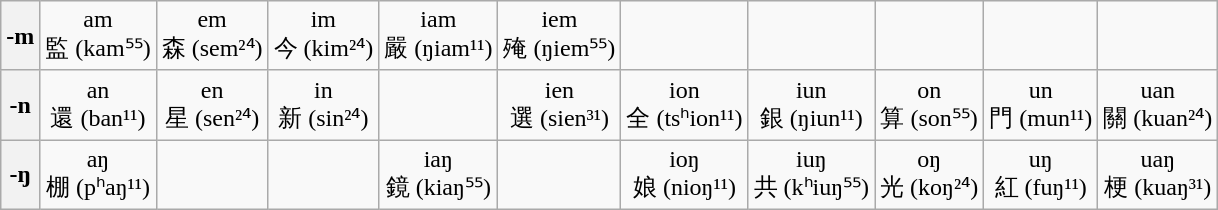<table class="wikitable IPA" style="margin-bottom: 10px;">
<tr align="center">
<th>-m</th>
<td>am<br>監 (kam⁵⁵)</td>
<td>em<br>森 (sem²⁴)</td>
<td>im<br>今 (kim²⁴)</td>
<td>iam<br>嚴 (ŋiam¹¹)</td>
<td>iem<br>殗 (ŋiem⁵⁵)</td>
<td></td>
<td></td>
<td></td>
<td></td>
<td></td>
</tr>
<tr align="center">
<th>-n</th>
<td>an<br>還 (ban¹¹)</td>
<td>en<br>星 (sen²⁴)</td>
<td>in<br>新 (sin²⁴)</td>
<td></td>
<td>ien<br>選 (sien³¹)</td>
<td>ion<br>全 (tsʰion¹¹)</td>
<td>iun<br>銀 (ŋiun¹¹)</td>
<td>on<br>算 (son⁵⁵)</td>
<td>un<br>門 (mun¹¹)</td>
<td>uan<br>關 (kuan²⁴)</td>
</tr>
<tr align="center">
<th>-ŋ</th>
<td>aŋ<br>棚 (pʰaŋ¹¹)</td>
<td></td>
<td></td>
<td>iaŋ<br>鏡 (kiaŋ⁵⁵)</td>
<td></td>
<td>ioŋ<br>娘 (nioŋ¹¹)</td>
<td>iuŋ<br>共 (kʰiuŋ⁵⁵)</td>
<td>oŋ<br>光 (koŋ²⁴)</td>
<td>uŋ<br>紅 (fuŋ¹¹)</td>
<td>uaŋ<br>梗 (kuaŋ³¹)</td>
</tr>
</table>
